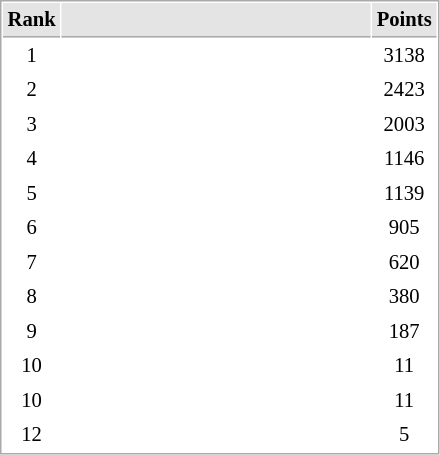<table cellspacing="1" cellpadding="3" style="border:1px solid #AAAAAA;font-size:86%">
<tr bgcolor="#E4E4E4">
<th style="border-bottom:1px solid #AAAAAA" width=10>Rank</th>
<th style="border-bottom:1px solid #AAAAAA" width=200></th>
<th style="border-bottom:1px solid #AAAAAA" width=20>Points</th>
</tr>
<tr align="center">
<td>1</td>
<td align="left"></td>
<td>3138</td>
</tr>
<tr align="center">
<td>2</td>
<td align="left"></td>
<td>2423</td>
</tr>
<tr align="center">
<td>3</td>
<td align="left"></td>
<td>2003</td>
</tr>
<tr align="center">
<td>4</td>
<td align="left"></td>
<td>1146</td>
</tr>
<tr align="center">
<td>5</td>
<td align="left"></td>
<td>1139</td>
</tr>
<tr align="center">
<td>6</td>
<td align="left"></td>
<td>905</td>
</tr>
<tr align="center">
<td>7</td>
<td align="left"></td>
<td>620</td>
</tr>
<tr align="center">
<td>8</td>
<td align="left"></td>
<td>380</td>
</tr>
<tr align="center">
<td>9</td>
<td align="left"></td>
<td>187</td>
</tr>
<tr align="center">
<td>10</td>
<td align="left"></td>
<td>11</td>
</tr>
<tr align="center">
<td>10</td>
<td align="left"></td>
<td>11</td>
</tr>
<tr align="center">
<td>12</td>
<td align="left"></td>
<td>5</td>
</tr>
</table>
